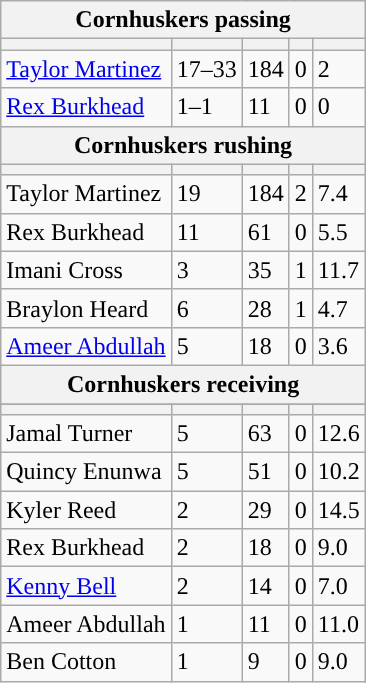<table class="wikitable plainrowheaders">
<tr>
<th colspan="6">Cornhuskers passing</th>
</tr>
<tr>
<th scope="col"></th>
<th scope="col"></th>
<th scope="col"></th>
<th scope="col"></th>
<th scope="col"></th>
</tr>
<tr>
<td><a href='#'>Taylor Martinez</a></td>
<td>17–33</td>
<td>184</td>
<td>0</td>
<td>2</td>
</tr>
<tr>
<td><a href='#'>Rex Burkhead</a></td>
<td>1–1</td>
<td>11</td>
<td>0</td>
<td>0</td>
</tr>
<tr>
<th colspan="6">Cornhuskers rushing</th>
</tr>
<tr>
<th scope="col"></th>
<th scope="col"></th>
<th scope="col"></th>
<th scope="col"></th>
<th scope="col"></th>
</tr>
<tr>
<td>Taylor Martinez</td>
<td>19</td>
<td>184</td>
<td>2</td>
<td>7.4</td>
</tr>
<tr>
<td>Rex Burkhead</td>
<td>11</td>
<td>61</td>
<td>0</td>
<td>5.5</td>
</tr>
<tr>
<td>Imani Cross</td>
<td>3</td>
<td>35</td>
<td>1</td>
<td>11.7</td>
</tr>
<tr>
<td>Braylon Heard</td>
<td>6</td>
<td>28</td>
<td>1</td>
<td>4.7</td>
</tr>
<tr>
<td><a href='#'>Ameer Abdullah</a></td>
<td>5</td>
<td>18</td>
<td>0</td>
<td>3.6</td>
</tr>
<tr>
<th colspan="6">Cornhuskers receiving</th>
</tr>
<tr>
</tr>
<tr>
<th scope="col"></th>
<th scope="col"></th>
<th scope="col"></th>
<th scope="col"></th>
<th scope="col"></th>
</tr>
<tr>
<td>Jamal Turner</td>
<td>5</td>
<td>63</td>
<td>0</td>
<td>12.6</td>
</tr>
<tr>
<td>Quincy Enunwa</td>
<td>5</td>
<td>51</td>
<td>0</td>
<td>10.2</td>
</tr>
<tr>
<td>Kyler Reed</td>
<td>2</td>
<td>29</td>
<td>0</td>
<td>14.5</td>
</tr>
<tr>
<td>Rex Burkhead</td>
<td>2</td>
<td>18</td>
<td>0</td>
<td>9.0</td>
</tr>
<tr>
<td><a href='#'>Kenny Bell</a></td>
<td>2</td>
<td>14</td>
<td>0</td>
<td>7.0</td>
</tr>
<tr>
<td>Ameer Abdullah</td>
<td>1</td>
<td>11</td>
<td>0</td>
<td>11.0</td>
</tr>
<tr>
<td>Ben Cotton</td>
<td>1</td>
<td>9</td>
<td>0</td>
<td>9.0</td>
</tr>
</table>
